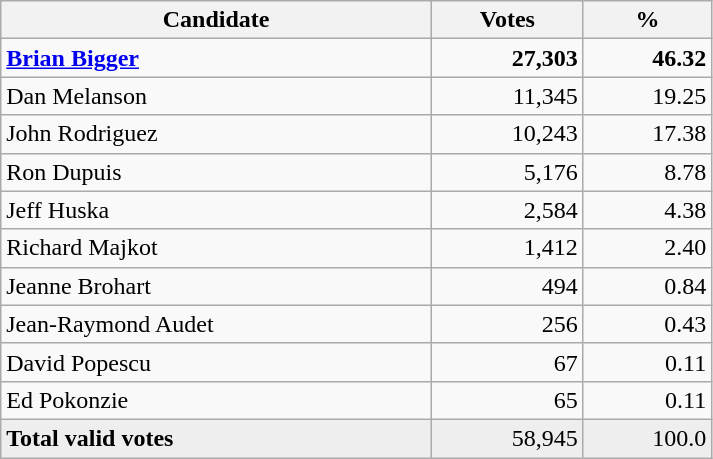<table style="width:475px;" class="wikitable">
<tr>
<th align="center">Candidate</th>
<th align="center">Votes</th>
<th align="center">%</th>
</tr>
<tr>
<td align="left"><strong><a href='#'>Brian Bigger</a></strong></td>
<td align="right"><strong>27,303</strong></td>
<td align="right"><strong>46.32</strong></td>
</tr>
<tr>
<td align="left">Dan Melanson</td>
<td align="right">11,345</td>
<td align="right">19.25</td>
</tr>
<tr>
<td align="left">John Rodriguez</td>
<td align="right">10,243</td>
<td align="right">17.38</td>
</tr>
<tr>
<td align="left">Ron Dupuis</td>
<td align="right">5,176</td>
<td align="right">8.78</td>
</tr>
<tr>
<td align="left">Jeff Huska</td>
<td align="right">2,584</td>
<td align="right">4.38</td>
</tr>
<tr>
<td align="left">Richard Majkot</td>
<td align="right">1,412</td>
<td align="right">2.40</td>
</tr>
<tr>
<td align="left">Jeanne Brohart</td>
<td align="right">494</td>
<td align="right">0.84</td>
</tr>
<tr>
<td align="left">Jean-Raymond Audet</td>
<td align="right">256</td>
<td align="right">0.43</td>
</tr>
<tr>
<td align="left">David Popescu</td>
<td align="right">67</td>
<td align="right">0.11</td>
</tr>
<tr>
<td align="left">Ed Pokonzie</td>
<td align="right">65</td>
<td align="right">0.11</td>
</tr>
<tr bgcolor="#EEEEEE">
<td align="left"><strong>Total valid votes</strong></td>
<td align="right">58,945</td>
<td align="right">100.0</td>
</tr>
</table>
